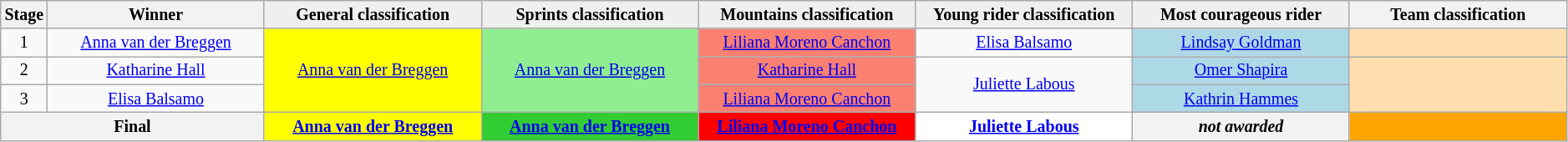<table class="wikitable" style="text-align: center; font-size:smaller;">
<tr style="background:#efefef;">
<th style="width:2%;">Stage</th>
<th style="width:14%;">Winner</th>
<th style="background:#efefef; width:14%;">General classification<br></th>
<th style="background:#efefef; width:14%;">Sprints classification<br></th>
<th style="background:#efefef; width:14%;">Mountains classification<br></th>
<th style="background:#efefef; width:14%;">Young rider classification<br></th>
<th style="background:#efefef; width:14%;">Most courageous rider<br></th>
<th style="width:14%;">Team classification</th>
</tr>
<tr>
<td>1</td>
<td><a href='#'>Anna van der Breggen</a></td>
<td style="background:yellow;"rowspan=3><a href='#'>Anna van der Breggen</a></td>
<td style="background:lightgreen;"rowspan=3><a href='#'>Anna van der Breggen</a></td>
<td style="background:salmon;"><a href='#'>Liliana Moreno Canchon</a></td>
<td style="background:offwhite;"><a href='#'>Elisa Balsamo</a></td>
<td style="background:lightblue;"><a href='#'>Lindsay Goldman</a></td>
<td style="background:navajowhite;"></td>
</tr>
<tr>
<td>2</td>
<td><a href='#'>Katharine Hall</a></td>
<td style="background:salmon;"><a href='#'>Katharine Hall</a></td>
<td style="background:offwhite;"rowspan=2><a href='#'>Juliette Labous</a></td>
<td style="background:lightblue;"><a href='#'>Omer Shapira</a></td>
<td style="background:navajowhite;"rowspan=2></td>
</tr>
<tr>
<td>3</td>
<td><a href='#'>Elisa Balsamo</a></td>
<td style="background:salmon;"><a href='#'>Liliana Moreno Canchon</a></td>
<td style="background:lightblue;"><a href='#'>Kathrin Hammes</a></td>
</tr>
<tr>
<th colspan=2>Final</th>
<th style="background:yellow;"><a href='#'>Anna van der Breggen</a></th>
<th style="background:limegreen;"><a href='#'>Anna van der Breggen</a></th>
<th style="background:red;"><a href='#'>Liliana Moreno Canchon</a></th>
<th style="background:white;"><a href='#'>Juliette Labous</a></th>
<th><em>not awarded</em></th>
<th style="background:orange;"></th>
</tr>
</table>
